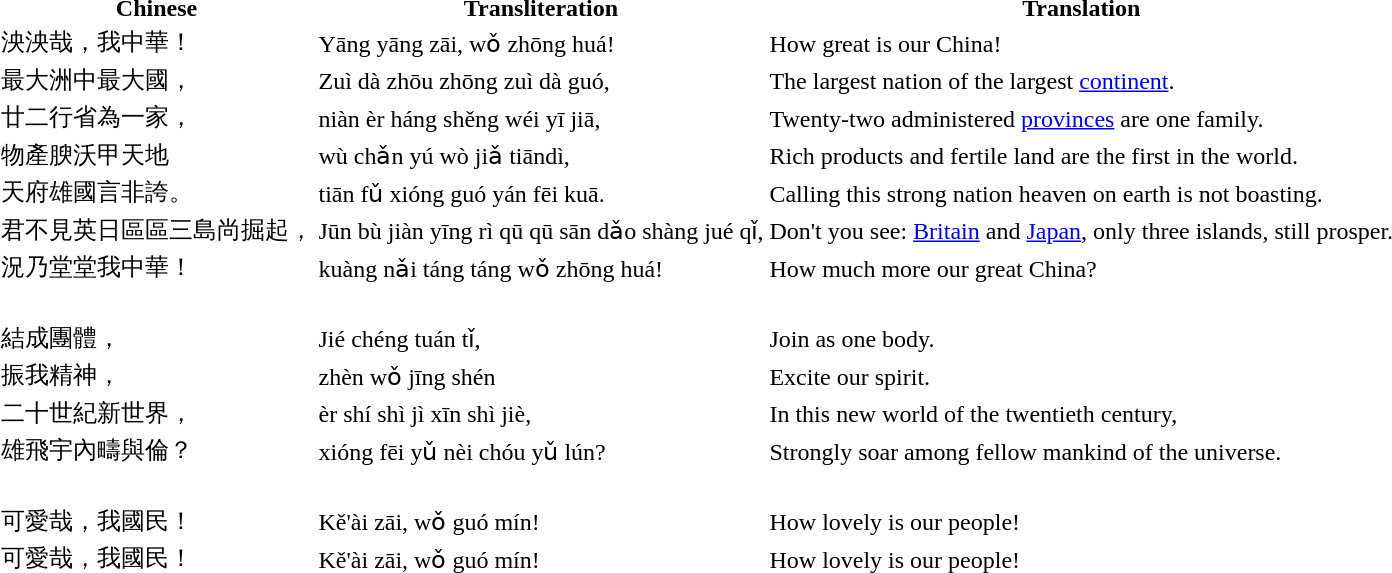<table>
<tr>
<th>Chinese</th>
<th>Transliteration</th>
<th>Translation</th>
</tr>
<tr>
<td>泱泱哉，我中華！</td>
<td>Yāng yāng zāi, wǒ zhōng huá!</td>
<td>How great is our China!</td>
</tr>
<tr>
<td>最大洲中最大國，</td>
<td>Zuì dà zhōu zhōng zuì dà guó,</td>
<td>The largest nation of the largest <a href='#'>continent</a>.</td>
</tr>
<tr>
<td>廿二行省為一家，</td>
<td>niàn èr háng shěng wéi yī jiā,</td>
<td>Twenty-two administered <a href='#'>provinces</a> are one family.</td>
</tr>
<tr>
<td>物產腴沃甲天地</td>
<td>wù chǎn yú wò jiǎ tiāndì,</td>
<td>Rich products and fertile land are the first in the world.</td>
</tr>
<tr>
<td>天府雄國言非誇。</td>
<td>tiān fǔ xióng guó yán fēi kuā.</td>
<td>Calling this strong nation heaven on earth is not boasting.</td>
</tr>
<tr>
<td>君不見英日區區三島尚掘起，</td>
<td>Jūn bù jiàn yīng rì qū qū sān dǎo shàng jué qǐ,</td>
<td>Don't you see: <a href='#'>Britain</a> and <a href='#'>Japan</a>, only three islands, still prosper.</td>
</tr>
<tr>
<td>況乃堂堂我中華！</td>
<td>kuàng nǎi táng táng wǒ zhōng huá!</td>
<td>How much more our great China?</td>
</tr>
<tr>
<td> </td>
<td> </td>
<td> </td>
</tr>
<tr>
<td>結成團體，</td>
<td>Jié chéng tuán tǐ,</td>
<td>Join as one body.</td>
</tr>
<tr>
<td>振我精神，</td>
<td>zhèn wǒ jīng shén</td>
<td>Excite our spirit.</td>
</tr>
<tr>
<td>二十世紀新世界，</td>
<td>èr shí shì jì xīn shì jiè,</td>
<td>In this new world of the twentieth century,</td>
</tr>
<tr>
<td>雄飛宇內疇與倫？</td>
<td>xióng fēi yǔ nèi chóu yǔ lún?</td>
<td>Strongly soar among fellow mankind of the universe.</td>
</tr>
<tr>
<td> </td>
<td> </td>
<td> </td>
</tr>
<tr>
<td>可愛哉，我國民！</td>
<td>Kě'ài zāi, wǒ guó mín!</td>
<td>How lovely is our people!</td>
</tr>
<tr>
<td>可愛哉，我國民！</td>
<td>Kě'ài zāi, wǒ guó mín!</td>
<td>How lovely is our people!</td>
</tr>
</table>
